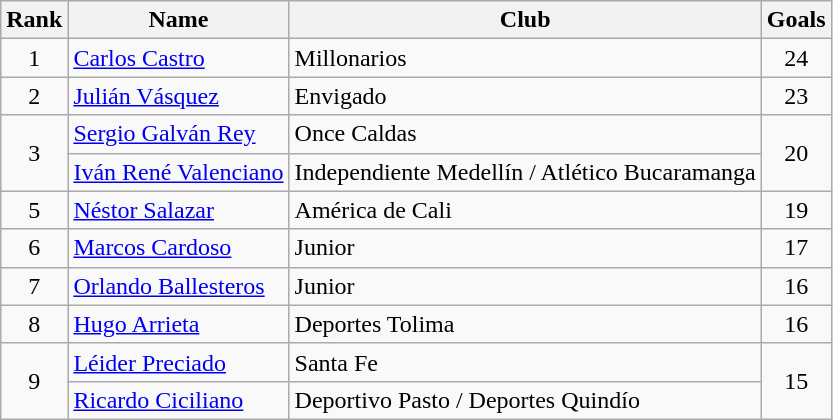<table class="wikitable" border="1">
<tr>
<th>Rank</th>
<th>Name</th>
<th>Club</th>
<th>Goals</th>
</tr>
<tr>
<td align=center>1</td>
<td> <a href='#'>Carlos Castro</a></td>
<td>Millonarios</td>
<td align=center>24</td>
</tr>
<tr>
<td align=center>2</td>
<td> <a href='#'>Julián Vásquez</a></td>
<td>Envigado</td>
<td align=center>23</td>
</tr>
<tr>
<td rowspan=2 align=center>3</td>
<td> <a href='#'>Sergio Galván Rey</a></td>
<td>Once Caldas</td>
<td rowspan=2 align=center>20</td>
</tr>
<tr>
<td> <a href='#'>Iván René Valenciano</a></td>
<td>Independiente Medellín / Atlético Bucaramanga</td>
</tr>
<tr>
<td align=center>5</td>
<td> <a href='#'>Néstor Salazar</a></td>
<td>América de Cali</td>
<td align=center>19</td>
</tr>
<tr>
<td align=center>6</td>
<td> <a href='#'>Marcos Cardoso</a></td>
<td>Junior</td>
<td align=center>17</td>
</tr>
<tr>
<td align=center>7</td>
<td> <a href='#'>Orlando Ballesteros</a></td>
<td>Junior</td>
<td align=center>16</td>
</tr>
<tr>
<td align=center>8</td>
<td> <a href='#'>Hugo Arrieta</a></td>
<td>Deportes Tolima</td>
<td align=center>16</td>
</tr>
<tr>
<td rowspan=2 align=center>9</td>
<td> <a href='#'>Léider Preciado</a></td>
<td>Santa Fe</td>
<td rowspan=2 align=center>15</td>
</tr>
<tr>
<td> <a href='#'>Ricardo Ciciliano</a></td>
<td>Deportivo Pasto / Deportes Quindío</td>
</tr>
</table>
